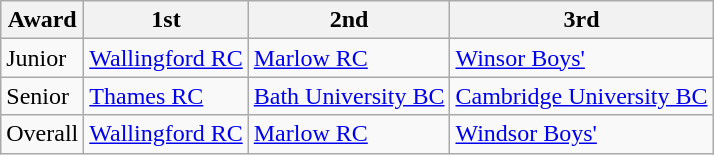<table class="wikitable">
<tr>
<th>Award</th>
<th>1st</th>
<th>2nd</th>
<th>3rd</th>
</tr>
<tr>
<td>Junior</td>
<td><a href='#'>Wallingford RC</a></td>
<td><a href='#'>Marlow RC</a></td>
<td><a href='#'>Winsor Boys'</a></td>
</tr>
<tr>
<td>Senior</td>
<td><a href='#'>Thames RC</a></td>
<td><a href='#'>Bath University BC</a></td>
<td><a href='#'>Cambridge University BC</a></td>
</tr>
<tr>
<td>Overall</td>
<td><a href='#'>Wallingford RC</a></td>
<td><a href='#'>Marlow RC</a></td>
<td><a href='#'>Windsor Boys'</a></td>
</tr>
</table>
